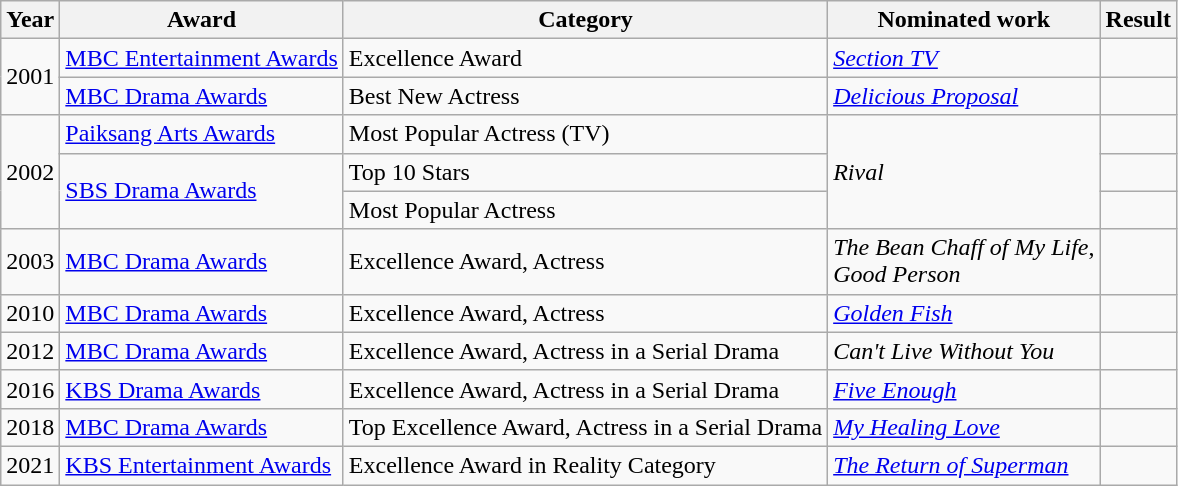<table class="wikitable">
<tr>
<th>Year</th>
<th>Award</th>
<th>Category</th>
<th>Nominated work</th>
<th>Result</th>
</tr>
<tr>
<td rowspan=2>2001</td>
<td><a href='#'>MBC Entertainment Awards</a></td>
<td>Excellence Award</td>
<td><em><a href='#'>Section TV</a></em></td>
<td></td>
</tr>
<tr>
<td><a href='#'>MBC Drama Awards</a></td>
<td>Best New Actress</td>
<td><em><a href='#'>Delicious Proposal</a></em></td>
<td></td>
</tr>
<tr>
<td rowspan=3>2002</td>
<td><a href='#'>Paiksang Arts Awards</a></td>
<td>Most Popular Actress (TV)</td>
<td rowspan=3><em>Rival</em></td>
<td></td>
</tr>
<tr>
<td rowspan=2><a href='#'>SBS Drama Awards</a></td>
<td>Top 10 Stars</td>
<td></td>
</tr>
<tr>
<td>Most Popular Actress</td>
<td></td>
</tr>
<tr>
<td>2003</td>
<td><a href='#'>MBC Drama Awards</a></td>
<td>Excellence Award, Actress</td>
<td><em>The Bean Chaff of My Life</em>, <br> <em>Good Person</em></td>
<td></td>
</tr>
<tr>
<td>2010</td>
<td><a href='#'>MBC Drama Awards</a></td>
<td>Excellence Award, Actress</td>
<td><em><a href='#'>Golden Fish</a></em></td>
<td></td>
</tr>
<tr>
<td>2012</td>
<td><a href='#'>MBC Drama Awards</a></td>
<td>Excellence Award, Actress in a Serial Drama</td>
<td><em>Can't Live Without You</em></td>
<td></td>
</tr>
<tr>
<td>2016</td>
<td><a href='#'>KBS Drama Awards</a></td>
<td>Excellence Award, Actress in a Serial Drama</td>
<td><em><a href='#'>Five Enough</a></em></td>
<td></td>
</tr>
<tr>
<td>2018</td>
<td><a href='#'>MBC Drama Awards</a></td>
<td>Top Excellence Award, Actress in a Serial Drama</td>
<td><em><a href='#'>My Healing Love</a></em></td>
<td></td>
</tr>
<tr>
<td>2021</td>
<td><a href='#'>KBS Entertainment Awards</a></td>
<td>Excellence Award in Reality Category</td>
<td><em><a href='#'>The Return of Superman</a></em></td>
<td></td>
</tr>
</table>
